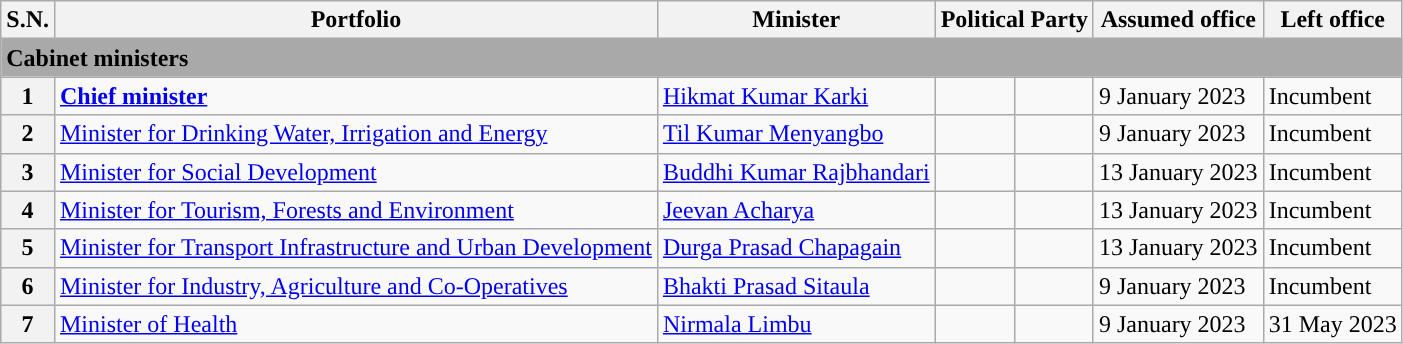<table class="wikitable">
<tr>
<th>S.N.</th>
<th>Portfolio</th>
<th>Minister</th>
<th colspan="2">Political Party</th>
<th>Assumed office</th>
<th>Left office</th>
</tr>
<tr>
<td colspan="7" bgcolor="darkgrey"><strong>Cabinet ministers</strong></td>
</tr>
<tr>
<th>1</th>
<td><strong><a href='#'>Chief minister</a></strong><br></td>
<td><a href='#'>Hikmat Kumar Karki</a></td>
<td></td>
<td></td>
<td>9 January 2023</td>
<td>Incumbent</td>
</tr>
<tr>
<th>2</th>
<td><a href='#'>Minister for Drinking Water, Irrigation and Energy</a></td>
<td><a href='#'>Til Kumar Menyangbo</a></td>
<td></td>
<td></td>
<td>9 January 2023</td>
<td>Incumbent</td>
</tr>
<tr>
<th>3</th>
<td><a href='#'>Minister for Social Development</a></td>
<td><a href='#'>Buddhi Kumar Rajbhandari</a></td>
<td></td>
<td></td>
<td>13 January 2023</td>
<td>Incumbent</td>
</tr>
<tr>
<th>4</th>
<td><a href='#'>Minister for Tourism, Forests and Environment</a></td>
<td><a href='#'>Jeevan Acharya</a></td>
<td></td>
<td></td>
<td>13 January 2023</td>
<td>Incumbent</td>
</tr>
<tr>
<th>5</th>
<td><a href='#'>Minister for Transport Infrastructure and Urban Development</a></td>
<td><a href='#'>Durga Prasad Chapagain</a></td>
<td></td>
<td></td>
<td>13 January 2023</td>
<td>Incumbent</td>
</tr>
<tr>
<th>6</th>
<td><a href='#'>Minister for Industry, Agriculture and Co-Operatives</a></td>
<td><a href='#'>Bhakti Prasad Sitaula</a></td>
<td></td>
<td></td>
<td>9 January 2023</td>
<td>Incumbent</td>
</tr>
<tr>
<th>7</th>
<td><a href='#'>Minister of Health</a></td>
<td><a href='#'>Nirmala Limbu</a></td>
<td></td>
<td></td>
<td>9 January 2023</td>
<td>31 May 2023</td>
</tr>
</table>
